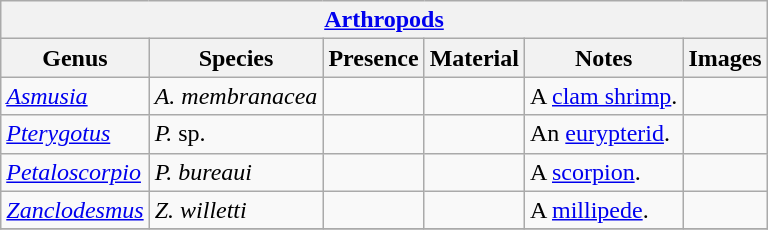<table class="wikitable" align="center">
<tr>
<th colspan="6" align="center"><strong><a href='#'>Arthropods</a></strong></th>
</tr>
<tr>
<th>Genus</th>
<th>Species</th>
<th>Presence</th>
<th><strong>Material</strong></th>
<th>Notes</th>
<th>Images</th>
</tr>
<tr>
<td><em><a href='#'>Asmusia</a></em></td>
<td><em>A. membranacea</em></td>
<td></td>
<td></td>
<td>A <a href='#'>clam shrimp</a>.</td>
<td></td>
</tr>
<tr>
<td><em><a href='#'>Pterygotus</a></em></td>
<td><em>P.</em> sp.</td>
<td></td>
<td></td>
<td>An <a href='#'>eurypterid</a>.</td>
<td></td>
</tr>
<tr>
<td><em><a href='#'>Petaloscorpio</a></em></td>
<td><em>P. bureaui</em></td>
<td></td>
<td></td>
<td>A <a href='#'>scorpion</a>.</td>
<td></td>
</tr>
<tr>
<td><em><a href='#'>Zanclodesmus</a></em></td>
<td><em>Z. willetti</em></td>
<td></td>
<td></td>
<td>A <a href='#'>millipede</a>.</td>
<td></td>
</tr>
<tr>
</tr>
</table>
